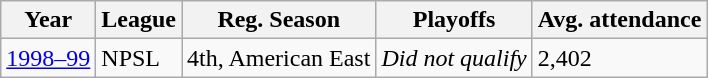<table class="wikitable">
<tr>
<th>Year</th>
<th>League</th>
<th>Reg. Season</th>
<th>Playoffs</th>
<th>Avg. attendance</th>
</tr>
<tr>
<td><a href='#'>1998–99</a></td>
<td>NPSL</td>
<td>4th, American East</td>
<td><em>Did not qualify</em></td>
<td>2,402</td>
</tr>
</table>
